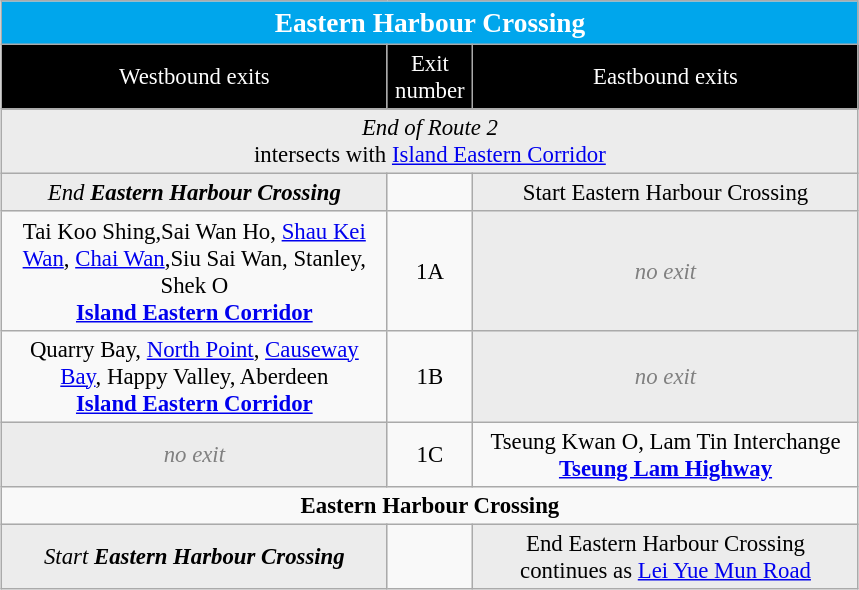<table border=1 cellpadding=2 style="margin-left:1em; margin-bottom: 1em; color: black; border-collapse: collapse; font-size: 95%;" class="wikitable">
<tr align="center" style="background:#00A6EC; color: white;font-size:120%;">
<td colspan="3"><strong>Eastern Harbour Crossing</strong> </td>
</tr>
<tr align="center" style="background:#000000; color:white;">
<td width="250px">Westbound exits</td>
<td width="50px">Exit number</td>
<td width="250px">Eastbound exits</td>
</tr>
<tr align="center">
<td colspan="3" style="background: #ececec; color: black;" class="table-na"><em>End of Route 2</em><br>intersects with <a href='#'>Island Eastern Corridor</a> </td>
</tr>
<tr align="center">
<td style="background: #ececec; color: black;" class="table-na"><em>End <strong>Eastern Harbour Crossing<strong><em> </td>
<td></td>
<td style="background: #ececec; color: black;" class="table-na"></em>Start </strong>Eastern Harbour Crossing</em></strong> </td>
</tr>
<tr align="center">
<td>Tai Koo Shing,Sai Wan Ho, <a href='#'>Shau Kei Wan</a>, <a href='#'>Chai Wan</a>,Siu Sai Wan, Stanley, Shek O<br><strong><a href='#'>Island Eastern Corridor</a> </strong></td>
<td>1A</td>
<td style="background: #ececec; color: grey;" class="table-na"><em>no exit</em></td>
</tr>
<tr align="center">
<td>Quarry Bay, <a href='#'>North Point</a>, <a href='#'>Causeway Bay</a>, Happy Valley, Aberdeen<br><strong><a href='#'>Island Eastern Corridor</a> </strong></td>
<td>1B</td>
<td style="background: #ececec; color: grey;" class="table-na"><em>no exit</em></td>
</tr>
<tr align="center">
<td style="background: #ececec; color: grey;" class="table-na"><em>no exit</em></td>
<td>1C</td>
<td>Tseung Kwan O, Lam Tin Interchange<br><strong><a href='#'>Tseung Lam Highway</a> </strong></td>
</tr>
<tr align="center">
<td colspan="3"><strong>Eastern Harbour Crossing</strong></td>
</tr>
<tr align="center">
<td style="background: #ececec; color: black;" class="table-na"><em>Start <strong>Eastern Harbour Crossing<strong><em> </td>
<td></td>
<td style="background: #ececec; color: black;" class="table-na"></em>End </strong>Eastern Harbour Crossing</em></strong> <br> continues as <a href='#'>Lei Yue Mun Road</a> </td>
</tr>
</table>
